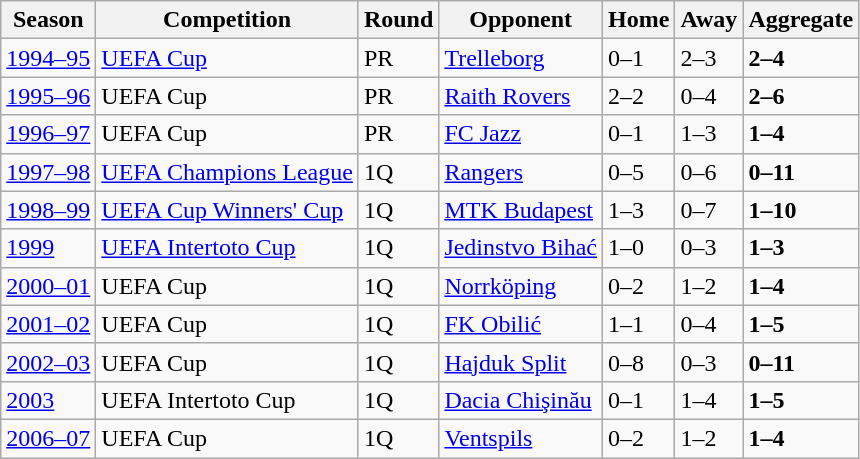<table class="wikitable">
<tr>
<th>Season</th>
<th>Competition</th>
<th>Round</th>
<th>Opponent</th>
<th>Home</th>
<th>Away</th>
<th>Aggregate</th>
</tr>
<tr>
<td><a href='#'>1994–95</a></td>
<td><a href='#'>UEFA Cup</a></td>
<td>PR</td>
<td> <a href='#'>Trelleborg</a></td>
<td>0–1</td>
<td>2–3</td>
<td><strong>2–4</strong></td>
</tr>
<tr>
<td><a href='#'>1995–96</a></td>
<td>UEFA Cup</td>
<td>PR</td>
<td> <a href='#'>Raith Rovers</a></td>
<td>2–2</td>
<td>0–4</td>
<td><strong>2–6</strong></td>
</tr>
<tr>
<td><a href='#'>1996–97</a></td>
<td>UEFA Cup</td>
<td>PR</td>
<td> <a href='#'>FC Jazz</a></td>
<td>0–1</td>
<td>1–3</td>
<td><strong>1–4</strong></td>
</tr>
<tr>
<td><a href='#'>1997–98</a></td>
<td><a href='#'>UEFA Champions League</a></td>
<td>1Q</td>
<td> <a href='#'>Rangers</a></td>
<td>0–5</td>
<td>0–6</td>
<td><strong>0–11</strong></td>
</tr>
<tr>
<td><a href='#'>1998–99</a></td>
<td><a href='#'>UEFA Cup Winners' Cup</a></td>
<td>1Q</td>
<td> <a href='#'>MTK Budapest</a></td>
<td>1–3</td>
<td>0–7</td>
<td><strong>1–10</strong></td>
</tr>
<tr>
<td><a href='#'>1999</a></td>
<td><a href='#'>UEFA Intertoto Cup</a></td>
<td>1Q</td>
<td> <a href='#'>Jedinstvo Bihać</a></td>
<td>1–0</td>
<td>0–3</td>
<td><strong>1–3</strong></td>
</tr>
<tr>
<td><a href='#'>2000–01</a></td>
<td>UEFA Cup</td>
<td>1Q</td>
<td> <a href='#'>Norrköping</a></td>
<td>0–2</td>
<td>1–2</td>
<td><strong>1–4</strong></td>
</tr>
<tr>
<td><a href='#'>2001–02</a></td>
<td>UEFA Cup</td>
<td>1Q</td>
<td> <a href='#'>FK Obilić</a></td>
<td>1–1</td>
<td>0–4</td>
<td><strong>1–5</strong></td>
</tr>
<tr>
<td><a href='#'>2002–03</a></td>
<td>UEFA Cup</td>
<td>1Q</td>
<td> <a href='#'>Hajduk Split</a></td>
<td>0–8</td>
<td>0–3</td>
<td><strong>0–11</strong></td>
</tr>
<tr>
<td><a href='#'>2003</a></td>
<td>UEFA Intertoto Cup</td>
<td>1Q</td>
<td> <a href='#'>Dacia Chişinău</a></td>
<td>0–1</td>
<td>1–4</td>
<td><strong>1–5</strong></td>
</tr>
<tr>
<td><a href='#'>2006–07</a></td>
<td>UEFA Cup</td>
<td>1Q</td>
<td> <a href='#'>Ventspils</a></td>
<td>0–2</td>
<td>1–2</td>
<td><strong>1–4</strong></td>
</tr>
</table>
